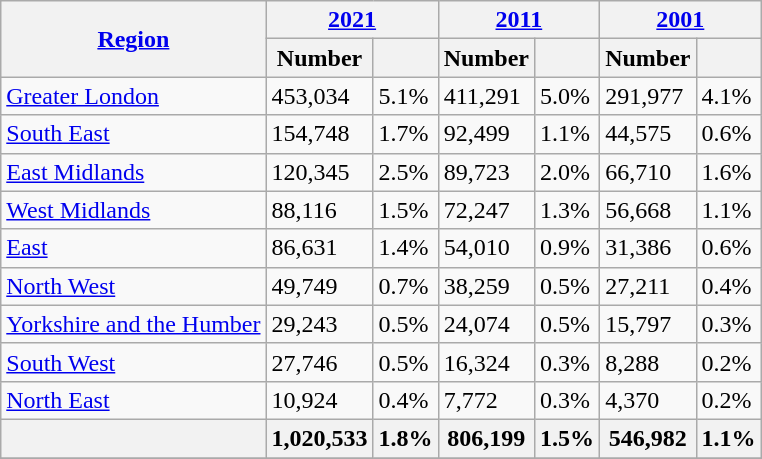<table class="wikitable sortable">
<tr>
<th rowspan="2"><a href='#'>Region</a></th>
<th colspan="2"><a href='#'>2021</a></th>
<th colspan="2"><a href='#'>2011</a></th>
<th colspan="2"><a href='#'>2001</a></th>
</tr>
<tr>
<th>Number</th>
<th></th>
<th>Number</th>
<th></th>
<th>Number</th>
<th></th>
</tr>
<tr>
<td><a href='#'>Greater London</a></td>
<td>453,034</td>
<td>5.1%</td>
<td>411,291</td>
<td>5.0%</td>
<td>291,977</td>
<td>4.1%</td>
</tr>
<tr>
<td><a href='#'>South East</a></td>
<td>154,748</td>
<td>1.7%</td>
<td>92,499</td>
<td>1.1%</td>
<td>44,575</td>
<td>0.6%</td>
</tr>
<tr>
<td><a href='#'>East Midlands</a></td>
<td>120,345</td>
<td>2.5%</td>
<td>89,723</td>
<td>2.0%</td>
<td>66,710</td>
<td>1.6%</td>
</tr>
<tr>
<td><a href='#'>West Midlands</a></td>
<td>88,116</td>
<td>1.5%</td>
<td>72,247</td>
<td>1.3%</td>
<td>56,668</td>
<td>1.1%</td>
</tr>
<tr>
<td><a href='#'>East</a></td>
<td>86,631</td>
<td>1.4%</td>
<td>54,010</td>
<td>0.9%</td>
<td>31,386</td>
<td>0.6%</td>
</tr>
<tr>
<td><a href='#'>North West</a></td>
<td>49,749</td>
<td>0.7%</td>
<td>38,259</td>
<td>0.5%</td>
<td>27,211</td>
<td>0.4%</td>
</tr>
<tr>
<td><a href='#'>Yorkshire and the Humber</a></td>
<td>29,243</td>
<td>0.5%</td>
<td>24,074</td>
<td>0.5%</td>
<td>15,797</td>
<td>0.3%</td>
</tr>
<tr>
<td><a href='#'>South West</a></td>
<td>27,746</td>
<td>0.5%</td>
<td>16,324</td>
<td>0.3%</td>
<td>8,288</td>
<td>0.2%</td>
</tr>
<tr>
<td><a href='#'>North East</a></td>
<td>10,924</td>
<td>0.4%</td>
<td>7,772</td>
<td>0.3%</td>
<td>4,370</td>
<td>0.2%</td>
</tr>
<tr>
<th><strong></strong></th>
<th><strong>1,020,533</strong></th>
<th><strong>1.8%</strong></th>
<th><strong>806,199</strong></th>
<th><strong>1.5%</strong></th>
<th><strong>546,982</strong></th>
<th><strong>1.1%</strong></th>
</tr>
<tr>
</tr>
</table>
